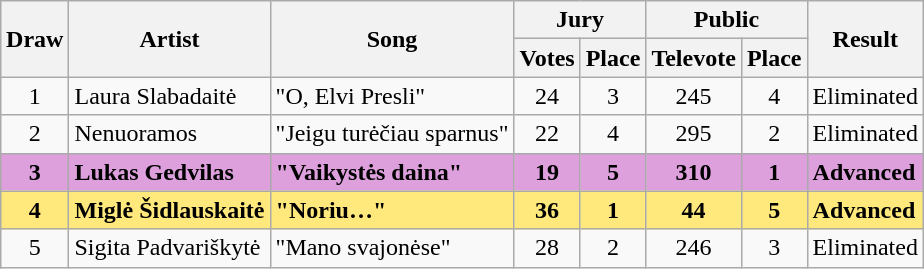<table class="sortable wikitable" style="margin: 1em auto 1em auto; text-align:center;">
<tr>
<th rowspan="2">Draw</th>
<th rowspan="2">Artist</th>
<th rowspan="2">Song</th>
<th colspan="2">Jury</th>
<th colspan="2">Public</th>
<th rowspan="2">Result</th>
</tr>
<tr>
<th>Votes</th>
<th>Place</th>
<th>Televote</th>
<th>Place</th>
</tr>
<tr>
<td>1</td>
<td align="left">Laura Slabadaitė</td>
<td align="left">"O, Elvi Presli"</td>
<td>24</td>
<td>3</td>
<td>245</td>
<td>4</td>
<td align="left">Eliminated</td>
</tr>
<tr>
<td>2</td>
<td align="left">Nenuoramos</td>
<td align="left">"Jeigu turėčiau sparnus"</td>
<td>22</td>
<td>4</td>
<td>295</td>
<td>2</td>
<td align="left">Eliminated</td>
</tr>
<tr style="font-weight:bold; background:#DDA0DD;">
<td>3</td>
<td align="left">Lukas Gedvilas</td>
<td align="left">"Vaikystės daina"</td>
<td>19</td>
<td>5</td>
<td>310</td>
<td>1</td>
<td align="left">Advanced</td>
</tr>
<tr style="font-weight:bold; background:#ffe87c;">
<td>4</td>
<td align="left">Miglė Šidlauskaitė</td>
<td align="left">"Noriu…"</td>
<td>36</td>
<td>1</td>
<td>44</td>
<td>5</td>
<td align="left">Advanced</td>
</tr>
<tr>
<td>5</td>
<td align="left">Sigita Padvariškytė</td>
<td align="left">"Mano svajonėse"</td>
<td>28</td>
<td>2</td>
<td>246</td>
<td>3</td>
<td align="left">Eliminated</td>
</tr>
</table>
